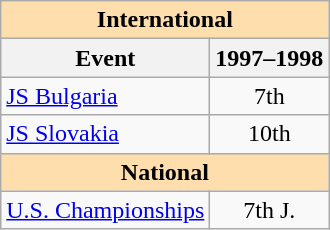<table class="wikitable" style="text-align:center">
<tr>
<th colspan="2" style="background-color: #ffdead; " align="center"><strong>International</strong></th>
</tr>
<tr>
<th>Event</th>
<th>1997–1998</th>
</tr>
<tr>
<td align=left><a href='#'>JS Bulgaria</a></td>
<td>7th</td>
</tr>
<tr>
<td align=left><a href='#'>JS Slovakia</a></td>
<td>10th</td>
</tr>
<tr>
<th colspan="2" style="background-color: #ffdead; " align="center"><strong>National</strong></th>
</tr>
<tr>
<td align=left><a href='#'>U.S. Championships</a></td>
<td>7th J.</td>
</tr>
</table>
